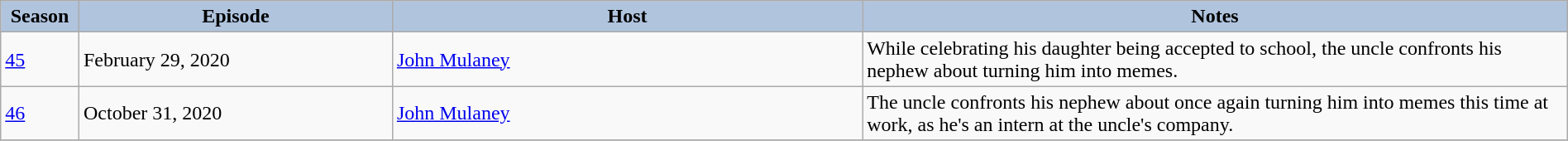<table class="wikitable" style="width:100%;">
<tr>
<th style="background:#B0C4DE;" width="5%">Season</th>
<th style="background:#B0C4DE;" width="20%">Episode</th>
<th style="background:#B0C4DE;" width="30%">Host</th>
<th style="background:#B0C4DE;" width="45%">Notes</th>
</tr>
<tr>
<td><a href='#'>45</a></td>
<td>February 29, 2020</td>
<td><a href='#'>John Mulaney</a></td>
<td>While celebrating his daughter being accepted to school, the uncle confronts his nephew about turning him into memes.</td>
</tr>
<tr>
<td><a href='#'>46</a></td>
<td>October 31, 2020</td>
<td><a href='#'>John Mulaney</a></td>
<td>The uncle confronts his nephew about once again turning him into memes this time at work, as he's an intern at the uncle's company.</td>
</tr>
<tr>
</tr>
</table>
